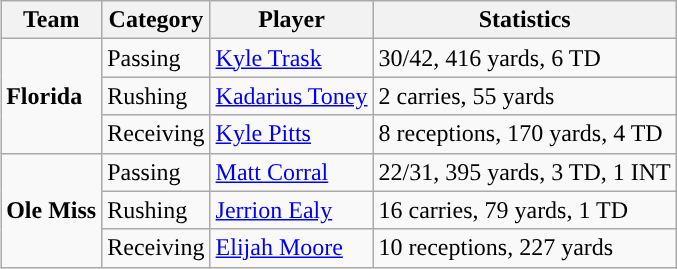<table class="wikitable" style="float: right;">
<tr>
<th>Team</th>
<th>Category</th>
<th>Player</th>
<th>Statistics</th>
</tr>
<tr>
<td rowspan=3><strong>Florida</strong></td>
<td>Passing</td>
<td><a href='#'>Kyle Trask</a></td>
<td>30/42, 416 yards, 6 TD</td>
</tr>
<tr>
<td>Rushing</td>
<td><a href='#'>Kadarius Toney</a></td>
<td>2 carries, 55 yards</td>
</tr>
<tr>
<td>Receiving</td>
<td><a href='#'>Kyle Pitts</a></td>
<td>8 receptions, 170 yards, 4 TD</td>
</tr>
<tr>
<td rowspan=3><strong>Ole Miss</strong></td>
<td>Passing</td>
<td><a href='#'>Matt Corral</a></td>
<td>22/31, 395 yards, 3 TD, 1 INT</td>
</tr>
<tr>
<td>Rushing</td>
<td><a href='#'>Jerrion Ealy</a></td>
<td>16 carries, 79 yards, 1 TD</td>
</tr>
<tr>
<td>Receiving</td>
<td><a href='#'>Elijah Moore</a></td>
<td>10 receptions, 227 yards</td>
</tr>
</table>
